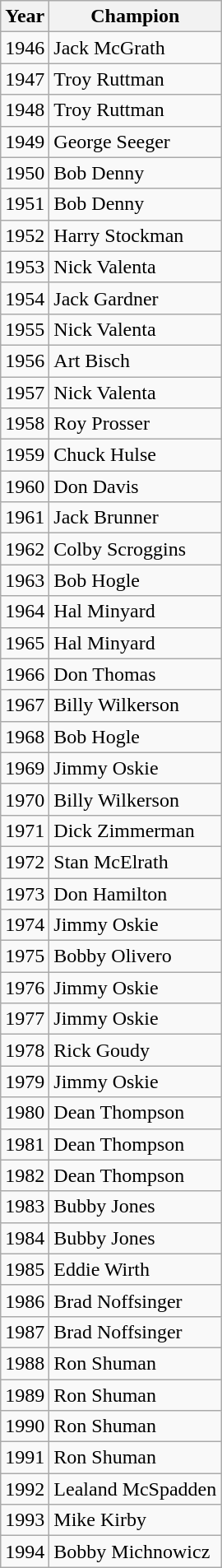<table class="wikitable">
<tr>
<th>Year</th>
<th>Champion</th>
</tr>
<tr>
<td>1946</td>
<td>Jack McGrath</td>
</tr>
<tr>
<td>1947</td>
<td>Troy Ruttman</td>
</tr>
<tr>
<td>1948</td>
<td>Troy Ruttman</td>
</tr>
<tr>
<td>1949</td>
<td>George Seeger</td>
</tr>
<tr>
<td>1950</td>
<td>Bob Denny</td>
</tr>
<tr>
<td>1951</td>
<td>Bob Denny</td>
</tr>
<tr>
<td>1952</td>
<td>Harry Stockman</td>
</tr>
<tr>
<td>1953</td>
<td>Nick Valenta</td>
</tr>
<tr>
<td>1954</td>
<td>Jack Gardner</td>
</tr>
<tr>
<td>1955</td>
<td>Nick Valenta</td>
</tr>
<tr>
<td>1956</td>
<td>Art Bisch</td>
</tr>
<tr>
<td>1957</td>
<td>Nick Valenta</td>
</tr>
<tr>
<td>1958</td>
<td>Roy Prosser</td>
</tr>
<tr>
<td>1959</td>
<td>Chuck Hulse</td>
</tr>
<tr>
<td>1960</td>
<td>Don Davis</td>
</tr>
<tr>
<td>1961</td>
<td>Jack Brunner</td>
</tr>
<tr>
<td>1962</td>
<td>Colby Scroggins</td>
</tr>
<tr>
<td>1963</td>
<td>Bob Hogle</td>
</tr>
<tr>
<td>1964</td>
<td>Hal Minyard</td>
</tr>
<tr>
<td>1965</td>
<td>Hal Minyard</td>
</tr>
<tr>
<td>1966</td>
<td>Don Thomas</td>
</tr>
<tr>
<td>1967</td>
<td>Billy Wilkerson</td>
</tr>
<tr>
<td>1968</td>
<td>Bob Hogle</td>
</tr>
<tr>
<td>1969</td>
<td>Jimmy Oskie</td>
</tr>
<tr>
<td>1970</td>
<td>Billy Wilkerson</td>
</tr>
<tr>
<td>1971</td>
<td>Dick Zimmerman</td>
</tr>
<tr>
<td>1972</td>
<td>Stan McElrath</td>
</tr>
<tr>
<td>1973</td>
<td>Don Hamilton</td>
</tr>
<tr>
<td>1974</td>
<td>Jimmy Oskie</td>
</tr>
<tr>
<td>1975</td>
<td>Bobby Olivero</td>
</tr>
<tr>
<td>1976</td>
<td>Jimmy Oskie</td>
</tr>
<tr>
<td>1977</td>
<td>Jimmy Oskie</td>
</tr>
<tr>
<td>1978</td>
<td>Rick Goudy</td>
</tr>
<tr>
<td>1979</td>
<td>Jimmy Oskie</td>
</tr>
<tr>
<td>1980</td>
<td>Dean Thompson</td>
</tr>
<tr>
<td>1981</td>
<td>Dean Thompson</td>
</tr>
<tr>
<td>1982</td>
<td>Dean Thompson</td>
</tr>
<tr>
<td>1983</td>
<td>Bubby Jones</td>
</tr>
<tr>
<td>1984</td>
<td>Bubby Jones</td>
</tr>
<tr>
<td>1985</td>
<td>Eddie Wirth</td>
</tr>
<tr>
<td>1986</td>
<td>Brad Noffsinger</td>
</tr>
<tr>
<td>1987</td>
<td>Brad Noffsinger</td>
</tr>
<tr>
<td>1988</td>
<td>Ron Shuman</td>
</tr>
<tr>
<td>1989</td>
<td>Ron Shuman</td>
</tr>
<tr>
<td>1990</td>
<td>Ron Shuman</td>
</tr>
<tr>
<td>1991</td>
<td>Ron Shuman</td>
</tr>
<tr>
<td>1992</td>
<td>Lealand McSpadden</td>
</tr>
<tr>
<td>1993</td>
<td>Mike Kirby</td>
</tr>
<tr>
<td>1994</td>
<td>Bobby Michnowicz</td>
</tr>
</table>
